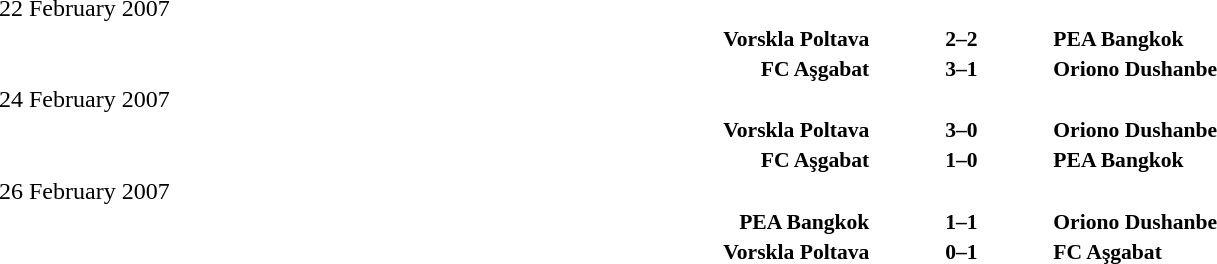<table width=100% cellspacing=1>
<tr>
<th></th>
<th></th>
<th></th>
</tr>
<tr>
<td>22 February 2007</td>
</tr>
<tr style=font-size:90%>
<td align=right><strong>Vorskla Poltava</strong></td>
<td align=center><strong>2–2</strong></td>
<td><strong>PEA Bangkok</strong></td>
</tr>
<tr style=font-size:90%>
<td align=right><strong>FC Aşgabat</strong></td>
<td align=center><strong>3–1</strong></td>
<td><strong>Oriono Dushanbe</strong></td>
</tr>
<tr>
<td>24 February 2007</td>
</tr>
<tr style=font-size:90%>
<td align=right><strong>Vorskla Poltava</strong></td>
<td align=center><strong>3–0</strong></td>
<td><strong>Oriono Dushanbe</strong></td>
</tr>
<tr style=font-size:90%>
<td align=right><strong>FC Aşgabat</strong></td>
<td align=center><strong>1–0</strong></td>
<td><strong>PEA Bangkok</strong></td>
</tr>
<tr>
<td>26 February 2007</td>
</tr>
<tr style=font-size:90%>
<td align=right><strong>PEA Bangkok</strong></td>
<td align=center><strong>1–1</strong></td>
<td><strong>Oriono Dushanbe</strong></td>
</tr>
<tr style=font-size:90%>
<td align=right><strong>Vorskla Poltava</strong></td>
<td align=center><strong>0–1</strong></td>
<td><strong>FC Aşgabat</strong></td>
</tr>
</table>
